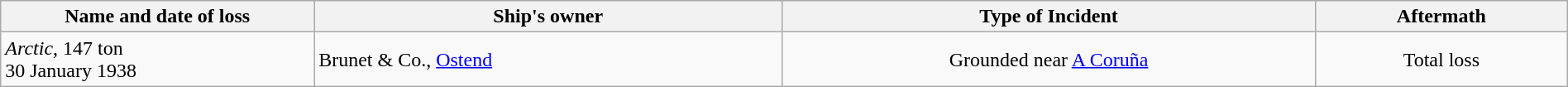<table class="wikitable sortable" width="100%">
<tr>
<th width=20% class=unsortable>Name and date of loss</th>
<th>Ship's owner</th>
<th>Type of Incident</th>
<th>Aftermath</th>
</tr>
<tr align="center">
<td align=left> <em>Arctic</em>, 147 ton<br>30 January 1938</td>
<td align=left> Brunet & Co., <a href='#'>Ostend</a></td>
<td>Grounded near <a href='#'>A Coruña</a></td>
<td>Total loss</td>
</tr>
</table>
